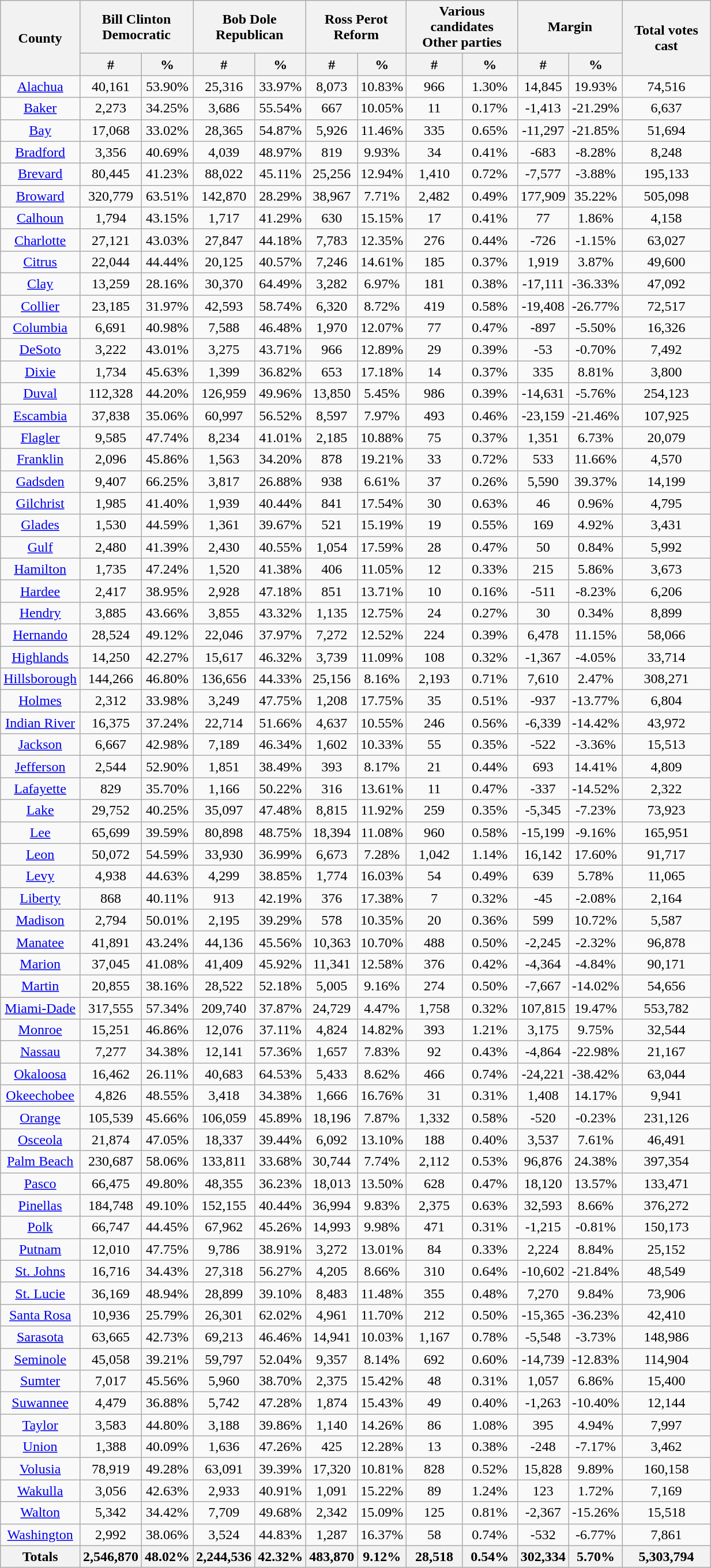<table width="65%"  class="wikitable sortable" style="text-align:center">
<tr>
<th style="text-align:center;" rowspan="2">County</th>
<th style="text-align:center;" colspan="2">Bill Clinton<br>Democratic</th>
<th style="text-align:center;" colspan="2">Bob Dole<br>Republican</th>
<th style="text-align:center;" colspan="2">Ross Perot<br>Reform</th>
<th style="text-align:center;" colspan="2">Various candidates<br>Other parties</th>
<th style="text-align:center;" colspan="2">Margin</th>
<th style="text-align:center;" rowspan="2">Total votes cast</th>
</tr>
<tr>
<th style="text-align:center;" data-sort-type="number">#</th>
<th style="text-align:center;" data-sort-type="number">%</th>
<th style="text-align:center;" data-sort-type="number">#</th>
<th style="text-align:center;" data-sort-type="number">%</th>
<th style="text-align:center;" data-sort-type="number">#</th>
<th style="text-align:center;" data-sort-type="number">%</th>
<th style="text-align:center;" data-sort-type="number">#</th>
<th style="text-align:center;" data-sort-type="number">%</th>
<th style="text-align:center;" data-sort-type="number">#</th>
<th style="text-align:center;" data-sort-type="number">%</th>
</tr>
<tr style="text-align:center;">
<td><a href='#'>Alachua</a></td>
<td>40,161</td>
<td>53.90%</td>
<td>25,316</td>
<td>33.97%</td>
<td>8,073</td>
<td>10.83%</td>
<td>966</td>
<td>1.30%</td>
<td>14,845</td>
<td>19.93%</td>
<td>74,516</td>
</tr>
<tr style="text-align:center;">
<td><a href='#'>Baker</a></td>
<td>2,273</td>
<td>34.25%</td>
<td>3,686</td>
<td>55.54%</td>
<td>667</td>
<td>10.05%</td>
<td>11</td>
<td>0.17%</td>
<td>-1,413</td>
<td>-21.29%</td>
<td>6,637</td>
</tr>
<tr style="text-align:center;">
<td><a href='#'>Bay</a></td>
<td>17,068</td>
<td>33.02%</td>
<td>28,365</td>
<td>54.87%</td>
<td>5,926</td>
<td>11.46%</td>
<td>335</td>
<td>0.65%</td>
<td>-11,297</td>
<td>-21.85%</td>
<td>51,694</td>
</tr>
<tr style="text-align:center;">
<td><a href='#'>Bradford</a></td>
<td>3,356</td>
<td>40.69%</td>
<td>4,039</td>
<td>48.97%</td>
<td>819</td>
<td>9.93%</td>
<td>34</td>
<td>0.41%</td>
<td>-683</td>
<td>-8.28%</td>
<td>8,248</td>
</tr>
<tr style="text-align:center;">
<td><a href='#'>Brevard</a></td>
<td>80,445</td>
<td>41.23%</td>
<td>88,022</td>
<td>45.11%</td>
<td>25,256</td>
<td>12.94%</td>
<td>1,410</td>
<td>0.72%</td>
<td>-7,577</td>
<td>-3.88%</td>
<td>195,133</td>
</tr>
<tr style="text-align:center;">
<td><a href='#'>Broward</a></td>
<td>320,779</td>
<td>63.51%</td>
<td>142,870</td>
<td>28.29%</td>
<td>38,967</td>
<td>7.71%</td>
<td>2,482</td>
<td>0.49%</td>
<td>177,909</td>
<td>35.22%</td>
<td>505,098</td>
</tr>
<tr style="text-align:center;">
<td><a href='#'>Calhoun</a></td>
<td>1,794</td>
<td>43.15%</td>
<td>1,717</td>
<td>41.29%</td>
<td>630</td>
<td>15.15%</td>
<td>17</td>
<td>0.41%</td>
<td>77</td>
<td>1.86%</td>
<td>4,158</td>
</tr>
<tr style="text-align:center;">
<td><a href='#'>Charlotte</a></td>
<td>27,121</td>
<td>43.03%</td>
<td>27,847</td>
<td>44.18%</td>
<td>7,783</td>
<td>12.35%</td>
<td>276</td>
<td>0.44%</td>
<td>-726</td>
<td>-1.15%</td>
<td>63,027</td>
</tr>
<tr style="text-align:center;">
<td><a href='#'>Citrus</a></td>
<td>22,044</td>
<td>44.44%</td>
<td>20,125</td>
<td>40.57%</td>
<td>7,246</td>
<td>14.61%</td>
<td>185</td>
<td>0.37%</td>
<td>1,919</td>
<td>3.87%</td>
<td>49,600</td>
</tr>
<tr style="text-align:center;">
<td><a href='#'>Clay</a></td>
<td>13,259</td>
<td>28.16%</td>
<td>30,370</td>
<td>64.49%</td>
<td>3,282</td>
<td>6.97%</td>
<td>181</td>
<td>0.38%</td>
<td>-17,111</td>
<td>-36.33%</td>
<td>47,092</td>
</tr>
<tr style="text-align:center;">
<td><a href='#'>Collier</a></td>
<td>23,185</td>
<td>31.97%</td>
<td>42,593</td>
<td>58.74%</td>
<td>6,320</td>
<td>8.72%</td>
<td>419</td>
<td>0.58%</td>
<td>-19,408</td>
<td>-26.77%</td>
<td>72,517</td>
</tr>
<tr style="text-align:center;">
<td><a href='#'>Columbia</a></td>
<td>6,691</td>
<td>40.98%</td>
<td>7,588</td>
<td>46.48%</td>
<td>1,970</td>
<td>12.07%</td>
<td>77</td>
<td>0.47%</td>
<td>-897</td>
<td>-5.50%</td>
<td>16,326</td>
</tr>
<tr style="text-align:center;">
<td><a href='#'>DeSoto</a></td>
<td>3,222</td>
<td>43.01%</td>
<td>3,275</td>
<td>43.71%</td>
<td>966</td>
<td>12.89%</td>
<td>29</td>
<td>0.39%</td>
<td>-53</td>
<td>-0.70%</td>
<td>7,492</td>
</tr>
<tr style="text-align:center;">
<td><a href='#'>Dixie</a></td>
<td>1,734</td>
<td>45.63%</td>
<td>1,399</td>
<td>36.82%</td>
<td>653</td>
<td>17.18%</td>
<td>14</td>
<td>0.37%</td>
<td>335</td>
<td>8.81%</td>
<td>3,800</td>
</tr>
<tr style="text-align:center;">
<td><a href='#'>Duval</a></td>
<td>112,328</td>
<td>44.20%</td>
<td>126,959</td>
<td>49.96%</td>
<td>13,850</td>
<td>5.45%</td>
<td>986</td>
<td>0.39%</td>
<td>-14,631</td>
<td>-5.76%</td>
<td>254,123</td>
</tr>
<tr style="text-align:center;">
<td><a href='#'>Escambia</a></td>
<td>37,838</td>
<td>35.06%</td>
<td>60,997</td>
<td>56.52%</td>
<td>8,597</td>
<td>7.97%</td>
<td>493</td>
<td>0.46%</td>
<td>-23,159</td>
<td>-21.46%</td>
<td>107,925</td>
</tr>
<tr style="text-align:center;">
<td><a href='#'>Flagler</a></td>
<td>9,585</td>
<td>47.74%</td>
<td>8,234</td>
<td>41.01%</td>
<td>2,185</td>
<td>10.88%</td>
<td>75</td>
<td>0.37%</td>
<td>1,351</td>
<td>6.73%</td>
<td>20,079</td>
</tr>
<tr style="text-align:center;">
<td><a href='#'>Franklin</a></td>
<td>2,096</td>
<td>45.86%</td>
<td>1,563</td>
<td>34.20%</td>
<td>878</td>
<td>19.21%</td>
<td>33</td>
<td>0.72%</td>
<td>533</td>
<td>11.66%</td>
<td>4,570</td>
</tr>
<tr style="text-align:center;">
<td><a href='#'>Gadsden</a></td>
<td>9,407</td>
<td>66.25%</td>
<td>3,817</td>
<td>26.88%</td>
<td>938</td>
<td>6.61%</td>
<td>37</td>
<td>0.26%</td>
<td>5,590</td>
<td>39.37%</td>
<td>14,199</td>
</tr>
<tr style="text-align:center;">
<td><a href='#'>Gilchrist</a></td>
<td>1,985</td>
<td>41.40%</td>
<td>1,939</td>
<td>40.44%</td>
<td>841</td>
<td>17.54%</td>
<td>30</td>
<td>0.63%</td>
<td>46</td>
<td>0.96%</td>
<td>4,795</td>
</tr>
<tr style="text-align:center;">
<td><a href='#'>Glades</a></td>
<td>1,530</td>
<td>44.59%</td>
<td>1,361</td>
<td>39.67%</td>
<td>521</td>
<td>15.19%</td>
<td>19</td>
<td>0.55%</td>
<td>169</td>
<td>4.92%</td>
<td>3,431</td>
</tr>
<tr style="text-align:center;">
<td><a href='#'>Gulf</a></td>
<td>2,480</td>
<td>41.39%</td>
<td>2,430</td>
<td>40.55%</td>
<td>1,054</td>
<td>17.59%</td>
<td>28</td>
<td>0.47%</td>
<td>50</td>
<td>0.84%</td>
<td>5,992</td>
</tr>
<tr style="text-align:center;">
<td><a href='#'>Hamilton</a></td>
<td>1,735</td>
<td>47.24%</td>
<td>1,520</td>
<td>41.38%</td>
<td>406</td>
<td>11.05%</td>
<td>12</td>
<td>0.33%</td>
<td>215</td>
<td>5.86%</td>
<td>3,673</td>
</tr>
<tr style="text-align:center;">
<td><a href='#'>Hardee</a></td>
<td>2,417</td>
<td>38.95%</td>
<td>2,928</td>
<td>47.18%</td>
<td>851</td>
<td>13.71%</td>
<td>10</td>
<td>0.16%</td>
<td>-511</td>
<td>-8.23%</td>
<td>6,206</td>
</tr>
<tr style="text-align:center;">
<td><a href='#'>Hendry</a></td>
<td>3,885</td>
<td>43.66%</td>
<td>3,855</td>
<td>43.32%</td>
<td>1,135</td>
<td>12.75%</td>
<td>24</td>
<td>0.27%</td>
<td>30</td>
<td>0.34%</td>
<td>8,899</td>
</tr>
<tr style="text-align:center;">
<td><a href='#'>Hernando</a></td>
<td>28,524</td>
<td>49.12%</td>
<td>22,046</td>
<td>37.97%</td>
<td>7,272</td>
<td>12.52%</td>
<td>224</td>
<td>0.39%</td>
<td>6,478</td>
<td>11.15%</td>
<td>58,066</td>
</tr>
<tr style="text-align:center;">
<td><a href='#'>Highlands</a></td>
<td>14,250</td>
<td>42.27%</td>
<td>15,617</td>
<td>46.32%</td>
<td>3,739</td>
<td>11.09%</td>
<td>108</td>
<td>0.32%</td>
<td>-1,367</td>
<td>-4.05%</td>
<td>33,714</td>
</tr>
<tr style="text-align:center;">
<td><a href='#'>Hillsborough</a></td>
<td>144,266</td>
<td>46.80%</td>
<td>136,656</td>
<td>44.33%</td>
<td>25,156</td>
<td>8.16%</td>
<td>2,193</td>
<td>0.71%</td>
<td>7,610</td>
<td>2.47%</td>
<td>308,271</td>
</tr>
<tr style="text-align:center;">
<td><a href='#'>Holmes</a></td>
<td>2,312</td>
<td>33.98%</td>
<td>3,249</td>
<td>47.75%</td>
<td>1,208</td>
<td>17.75%</td>
<td>35</td>
<td>0.51%</td>
<td>-937</td>
<td>-13.77%</td>
<td>6,804</td>
</tr>
<tr style="text-align:center;">
<td><a href='#'>Indian River</a></td>
<td>16,375</td>
<td>37.24%</td>
<td>22,714</td>
<td>51.66%</td>
<td>4,637</td>
<td>10.55%</td>
<td>246</td>
<td>0.56%</td>
<td>-6,339</td>
<td>-14.42%</td>
<td>43,972</td>
</tr>
<tr style="text-align:center;">
<td><a href='#'>Jackson</a></td>
<td>6,667</td>
<td>42.98%</td>
<td>7,189</td>
<td>46.34%</td>
<td>1,602</td>
<td>10.33%</td>
<td>55</td>
<td>0.35%</td>
<td>-522</td>
<td>-3.36%</td>
<td>15,513</td>
</tr>
<tr style="text-align:center;">
<td><a href='#'>Jefferson</a></td>
<td>2,544</td>
<td>52.90%</td>
<td>1,851</td>
<td>38.49%</td>
<td>393</td>
<td>8.17%</td>
<td>21</td>
<td>0.44%</td>
<td>693</td>
<td>14.41%</td>
<td>4,809</td>
</tr>
<tr style="text-align:center;">
<td><a href='#'>Lafayette</a></td>
<td>829</td>
<td>35.70%</td>
<td>1,166</td>
<td>50.22%</td>
<td>316</td>
<td>13.61%</td>
<td>11</td>
<td>0.47%</td>
<td>-337</td>
<td>-14.52%</td>
<td>2,322</td>
</tr>
<tr style="text-align:center;">
<td><a href='#'>Lake</a></td>
<td>29,752</td>
<td>40.25%</td>
<td>35,097</td>
<td>47.48%</td>
<td>8,815</td>
<td>11.92%</td>
<td>259</td>
<td>0.35%</td>
<td>-5,345</td>
<td>-7.23%</td>
<td>73,923</td>
</tr>
<tr style="text-align:center;">
<td><a href='#'>Lee</a></td>
<td>65,699</td>
<td>39.59%</td>
<td>80,898</td>
<td>48.75%</td>
<td>18,394</td>
<td>11.08%</td>
<td>960</td>
<td>0.58%</td>
<td>-15,199</td>
<td>-9.16%</td>
<td>165,951</td>
</tr>
<tr style="text-align:center;">
<td><a href='#'>Leon</a></td>
<td>50,072</td>
<td>54.59%</td>
<td>33,930</td>
<td>36.99%</td>
<td>6,673</td>
<td>7.28%</td>
<td>1,042</td>
<td>1.14%</td>
<td>16,142</td>
<td>17.60%</td>
<td>91,717</td>
</tr>
<tr style="text-align:center;">
<td><a href='#'>Levy</a></td>
<td>4,938</td>
<td>44.63%</td>
<td>4,299</td>
<td>38.85%</td>
<td>1,774</td>
<td>16.03%</td>
<td>54</td>
<td>0.49%</td>
<td>639</td>
<td>5.78%</td>
<td>11,065</td>
</tr>
<tr style="text-align:center;">
<td><a href='#'>Liberty</a></td>
<td>868</td>
<td>40.11%</td>
<td>913</td>
<td>42.19%</td>
<td>376</td>
<td>17.38%</td>
<td>7</td>
<td>0.32%</td>
<td>-45</td>
<td>-2.08%</td>
<td>2,164</td>
</tr>
<tr style="text-align:center;">
<td><a href='#'>Madison</a></td>
<td>2,794</td>
<td>50.01%</td>
<td>2,195</td>
<td>39.29%</td>
<td>578</td>
<td>10.35%</td>
<td>20</td>
<td>0.36%</td>
<td>599</td>
<td>10.72%</td>
<td>5,587</td>
</tr>
<tr style="text-align:center;">
<td><a href='#'>Manatee</a></td>
<td>41,891</td>
<td>43.24%</td>
<td>44,136</td>
<td>45.56%</td>
<td>10,363</td>
<td>10.70%</td>
<td>488</td>
<td>0.50%</td>
<td>-2,245</td>
<td>-2.32%</td>
<td>96,878</td>
</tr>
<tr style="text-align:center;">
<td><a href='#'>Marion</a></td>
<td>37,045</td>
<td>41.08%</td>
<td>41,409</td>
<td>45.92%</td>
<td>11,341</td>
<td>12.58%</td>
<td>376</td>
<td>0.42%</td>
<td>-4,364</td>
<td>-4.84%</td>
<td>90,171</td>
</tr>
<tr style="text-align:center;">
<td><a href='#'>Martin</a></td>
<td>20,855</td>
<td>38.16%</td>
<td>28,522</td>
<td>52.18%</td>
<td>5,005</td>
<td>9.16%</td>
<td>274</td>
<td>0.50%</td>
<td>-7,667</td>
<td>-14.02%</td>
<td>54,656</td>
</tr>
<tr style="text-align:center;">
<td><a href='#'>Miami-Dade</a></td>
<td>317,555</td>
<td>57.34%</td>
<td>209,740</td>
<td>37.87%</td>
<td>24,729</td>
<td>4.47%</td>
<td>1,758</td>
<td>0.32%</td>
<td>107,815</td>
<td>19.47%</td>
<td>553,782</td>
</tr>
<tr style="text-align:center;">
<td><a href='#'>Monroe</a></td>
<td>15,251</td>
<td>46.86%</td>
<td>12,076</td>
<td>37.11%</td>
<td>4,824</td>
<td>14.82%</td>
<td>393</td>
<td>1.21%</td>
<td>3,175</td>
<td>9.75%</td>
<td>32,544</td>
</tr>
<tr style="text-align:center;">
<td><a href='#'>Nassau</a></td>
<td>7,277</td>
<td>34.38%</td>
<td>12,141</td>
<td>57.36%</td>
<td>1,657</td>
<td>7.83%</td>
<td>92</td>
<td>0.43%</td>
<td>-4,864</td>
<td>-22.98%</td>
<td>21,167</td>
</tr>
<tr style="text-align:center;">
<td><a href='#'>Okaloosa</a></td>
<td>16,462</td>
<td>26.11%</td>
<td>40,683</td>
<td>64.53%</td>
<td>5,433</td>
<td>8.62%</td>
<td>466</td>
<td>0.74%</td>
<td>-24,221</td>
<td>-38.42%</td>
<td>63,044</td>
</tr>
<tr style="text-align:center;">
<td><a href='#'>Okeechobee</a></td>
<td>4,826</td>
<td>48.55%</td>
<td>3,418</td>
<td>34.38%</td>
<td>1,666</td>
<td>16.76%</td>
<td>31</td>
<td>0.31%</td>
<td>1,408</td>
<td>14.17%</td>
<td>9,941</td>
</tr>
<tr style="text-align:center;">
<td><a href='#'>Orange</a></td>
<td>105,539</td>
<td>45.66%</td>
<td>106,059</td>
<td>45.89%</td>
<td>18,196</td>
<td>7.87%</td>
<td>1,332</td>
<td>0.58%</td>
<td>-520</td>
<td>-0.23%</td>
<td>231,126</td>
</tr>
<tr style="text-align:center;">
<td><a href='#'>Osceola</a></td>
<td>21,874</td>
<td>47.05%</td>
<td>18,337</td>
<td>39.44%</td>
<td>6,092</td>
<td>13.10%</td>
<td>188</td>
<td>0.40%</td>
<td>3,537</td>
<td>7.61%</td>
<td>46,491</td>
</tr>
<tr style="text-align:center;">
<td><a href='#'>Palm Beach</a></td>
<td>230,687</td>
<td>58.06%</td>
<td>133,811</td>
<td>33.68%</td>
<td>30,744</td>
<td>7.74%</td>
<td>2,112</td>
<td>0.53%</td>
<td>96,876</td>
<td>24.38%</td>
<td>397,354</td>
</tr>
<tr style="text-align:center;">
<td><a href='#'>Pasco</a></td>
<td>66,475</td>
<td>49.80%</td>
<td>48,355</td>
<td>36.23%</td>
<td>18,013</td>
<td>13.50%</td>
<td>628</td>
<td>0.47%</td>
<td>18,120</td>
<td>13.57%</td>
<td>133,471</td>
</tr>
<tr style="text-align:center;">
<td><a href='#'>Pinellas</a></td>
<td>184,748</td>
<td>49.10%</td>
<td>152,155</td>
<td>40.44%</td>
<td>36,994</td>
<td>9.83%</td>
<td>2,375</td>
<td>0.63%</td>
<td>32,593</td>
<td>8.66%</td>
<td>376,272</td>
</tr>
<tr style="text-align:center;">
<td><a href='#'>Polk</a></td>
<td>66,747</td>
<td>44.45%</td>
<td>67,962</td>
<td>45.26%</td>
<td>14,993</td>
<td>9.98%</td>
<td>471</td>
<td>0.31%</td>
<td>-1,215</td>
<td>-0.81%</td>
<td>150,173</td>
</tr>
<tr style="text-align:center;">
<td><a href='#'>Putnam</a></td>
<td>12,010</td>
<td>47.75%</td>
<td>9,786</td>
<td>38.91%</td>
<td>3,272</td>
<td>13.01%</td>
<td>84</td>
<td>0.33%</td>
<td>2,224</td>
<td>8.84%</td>
<td>25,152</td>
</tr>
<tr style="text-align:center;">
<td><a href='#'>St. Johns</a></td>
<td>16,716</td>
<td>34.43%</td>
<td>27,318</td>
<td>56.27%</td>
<td>4,205</td>
<td>8.66%</td>
<td>310</td>
<td>0.64%</td>
<td>-10,602</td>
<td>-21.84%</td>
<td>48,549</td>
</tr>
<tr style="text-align:center;">
<td><a href='#'>St. Lucie</a></td>
<td>36,169</td>
<td>48.94%</td>
<td>28,899</td>
<td>39.10%</td>
<td>8,483</td>
<td>11.48%</td>
<td>355</td>
<td>0.48%</td>
<td>7,270</td>
<td>9.84%</td>
<td>73,906</td>
</tr>
<tr style="text-align:center;">
<td><a href='#'>Santa Rosa</a></td>
<td>10,936</td>
<td>25.79%</td>
<td>26,301</td>
<td>62.02%</td>
<td>4,961</td>
<td>11.70%</td>
<td>212</td>
<td>0.50%</td>
<td>-15,365</td>
<td>-36.23%</td>
<td>42,410</td>
</tr>
<tr style="text-align:center;">
<td><a href='#'>Sarasota</a></td>
<td>63,665</td>
<td>42.73%</td>
<td>69,213</td>
<td>46.46%</td>
<td>14,941</td>
<td>10.03%</td>
<td>1,167</td>
<td>0.78%</td>
<td>-5,548</td>
<td>-3.73%</td>
<td>148,986</td>
</tr>
<tr style="text-align:center;">
<td><a href='#'>Seminole</a></td>
<td>45,058</td>
<td>39.21%</td>
<td>59,797</td>
<td>52.04%</td>
<td>9,357</td>
<td>8.14%</td>
<td>692</td>
<td>0.60%</td>
<td>-14,739</td>
<td>-12.83%</td>
<td>114,904</td>
</tr>
<tr style="text-align:center;">
<td><a href='#'>Sumter</a></td>
<td>7,017</td>
<td>45.56%</td>
<td>5,960</td>
<td>38.70%</td>
<td>2,375</td>
<td>15.42%</td>
<td>48</td>
<td>0.31%</td>
<td>1,057</td>
<td>6.86%</td>
<td>15,400</td>
</tr>
<tr style="text-align:center;">
<td><a href='#'>Suwannee</a></td>
<td>4,479</td>
<td>36.88%</td>
<td>5,742</td>
<td>47.28%</td>
<td>1,874</td>
<td>15.43%</td>
<td>49</td>
<td>0.40%</td>
<td>-1,263</td>
<td>-10.40%</td>
<td>12,144</td>
</tr>
<tr style="text-align:center;">
<td><a href='#'>Taylor</a></td>
<td>3,583</td>
<td>44.80%</td>
<td>3,188</td>
<td>39.86%</td>
<td>1,140</td>
<td>14.26%</td>
<td>86</td>
<td>1.08%</td>
<td>395</td>
<td>4.94%</td>
<td>7,997</td>
</tr>
<tr style="text-align:center;">
<td><a href='#'>Union</a></td>
<td>1,388</td>
<td>40.09%</td>
<td>1,636</td>
<td>47.26%</td>
<td>425</td>
<td>12.28%</td>
<td>13</td>
<td>0.38%</td>
<td>-248</td>
<td>-7.17%</td>
<td>3,462</td>
</tr>
<tr style="text-align:center;">
<td><a href='#'>Volusia</a></td>
<td>78,919</td>
<td>49.28%</td>
<td>63,091</td>
<td>39.39%</td>
<td>17,320</td>
<td>10.81%</td>
<td>828</td>
<td>0.52%</td>
<td>15,828</td>
<td>9.89%</td>
<td>160,158</td>
</tr>
<tr style="text-align:center;">
<td><a href='#'>Wakulla</a></td>
<td>3,056</td>
<td>42.63%</td>
<td>2,933</td>
<td>40.91%</td>
<td>1,091</td>
<td>15.22%</td>
<td>89</td>
<td>1.24%</td>
<td>123</td>
<td>1.72%</td>
<td>7,169</td>
</tr>
<tr style="text-align:center;">
<td><a href='#'>Walton</a></td>
<td>5,342</td>
<td>34.42%</td>
<td>7,709</td>
<td>49.68%</td>
<td>2,342</td>
<td>15.09%</td>
<td>125</td>
<td>0.81%</td>
<td>-2,367</td>
<td>-15.26%</td>
<td>15,518</td>
</tr>
<tr style="text-align:center;">
<td><a href='#'>Washington</a></td>
<td>2,992</td>
<td>38.06%</td>
<td>3,524</td>
<td>44.83%</td>
<td>1,287</td>
<td>16.37%</td>
<td>58</td>
<td>0.74%</td>
<td>-532</td>
<td>-6.77%</td>
<td>7,861</td>
</tr>
<tr style="text-align:center;">
<th>Totals</th>
<th>2,546,870</th>
<th>48.02%</th>
<th>2,244,536</th>
<th>42.32%</th>
<th>483,870</th>
<th>9.12%</th>
<th>28,518</th>
<th>0.54%</th>
<th>302,334</th>
<th>5.70%</th>
<th>5,303,794</th>
</tr>
</table>
